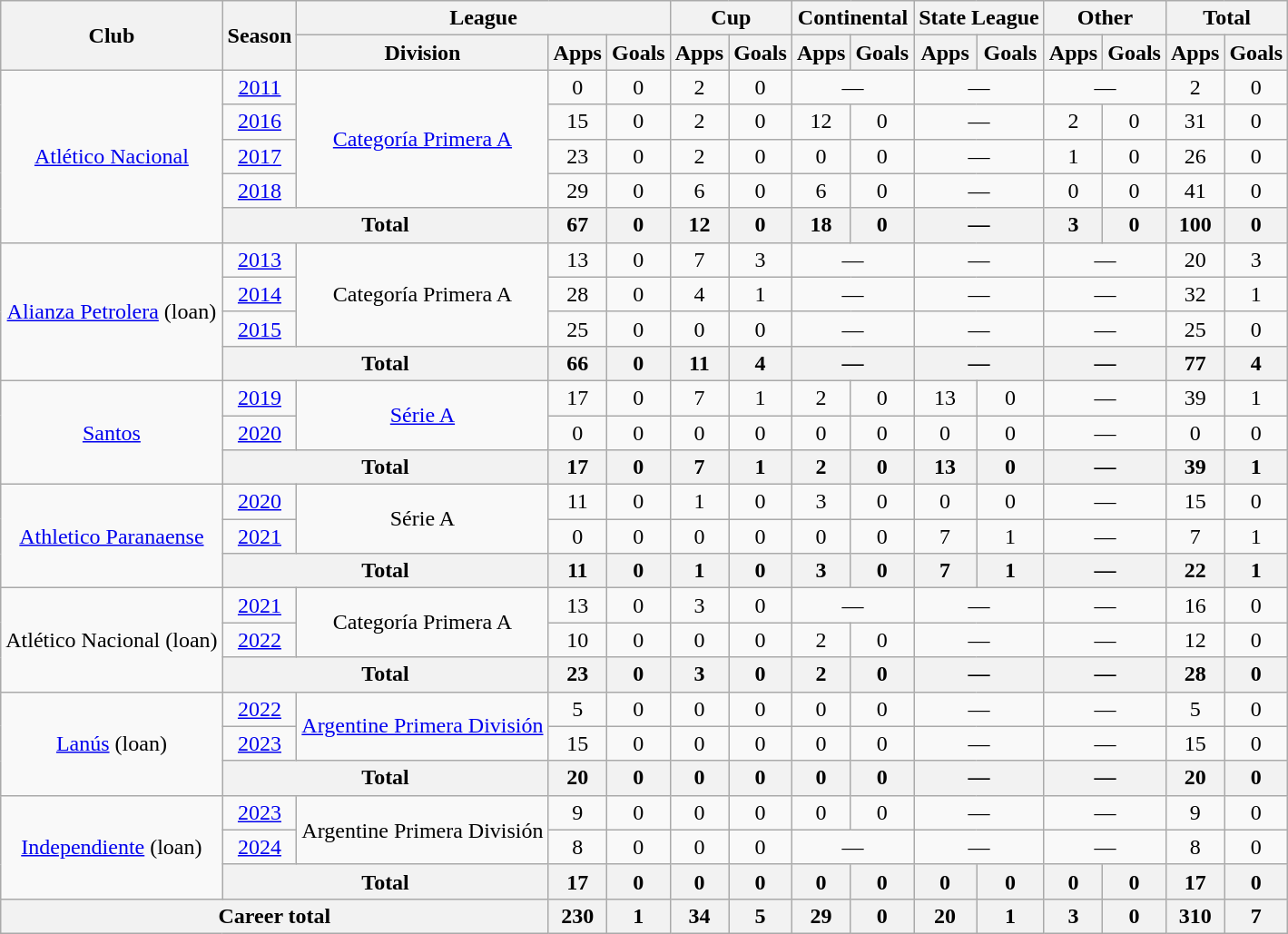<table class="wikitable" style="text-align: center;">
<tr>
<th rowspan="2">Club</th>
<th rowspan="2">Season</th>
<th colspan="3">League</th>
<th colspan="2">Cup</th>
<th colspan="2">Continental</th>
<th colspan="2">State League</th>
<th colspan="2">Other</th>
<th colspan="2">Total</th>
</tr>
<tr>
<th>Division</th>
<th>Apps</th>
<th>Goals</th>
<th>Apps</th>
<th>Goals</th>
<th>Apps</th>
<th>Goals</th>
<th>Apps</th>
<th>Goals</th>
<th>Apps</th>
<th>Goals</th>
<th>Apps</th>
<th>Goals</th>
</tr>
<tr>
<td rowspan="5" valign="center"><a href='#'>Atlético Nacional</a></td>
<td><a href='#'>2011</a></td>
<td rowspan="4"><a href='#'>Categoría Primera A</a></td>
<td>0</td>
<td>0</td>
<td>2</td>
<td>0</td>
<td colspan="2">—</td>
<td colspan="2">—</td>
<td colspan="2">—</td>
<td>2</td>
<td>0</td>
</tr>
<tr>
<td><a href='#'>2016</a></td>
<td>15</td>
<td>0</td>
<td>2</td>
<td>0</td>
<td>12</td>
<td>0</td>
<td colspan="2">—</td>
<td>2</td>
<td>0</td>
<td>31</td>
<td>0</td>
</tr>
<tr>
<td><a href='#'>2017</a></td>
<td>23</td>
<td>0</td>
<td>2</td>
<td>0</td>
<td>0</td>
<td>0</td>
<td colspan="2">—</td>
<td>1</td>
<td>0</td>
<td>26</td>
<td>0</td>
</tr>
<tr>
<td><a href='#'>2018</a></td>
<td>29</td>
<td>0</td>
<td>6</td>
<td>0</td>
<td>6</td>
<td>0</td>
<td colspan="2">—</td>
<td>0</td>
<td>0</td>
<td>41</td>
<td>0</td>
</tr>
<tr>
<th colspan="2">Total</th>
<th>67</th>
<th>0</th>
<th>12</th>
<th>0</th>
<th>18</th>
<th>0</th>
<th colspan="2">—</th>
<th>3</th>
<th>0</th>
<th>100</th>
<th>0</th>
</tr>
<tr>
<td rowspan="4" valign="center"><a href='#'>Alianza Petrolera</a> (loan)</td>
<td><a href='#'>2013</a></td>
<td rowspan="3">Categoría Primera A</td>
<td>13</td>
<td>0</td>
<td>7</td>
<td>3</td>
<td colspan="2">—</td>
<td colspan="2">—</td>
<td colspan="2">—</td>
<td>20</td>
<td>3</td>
</tr>
<tr>
<td><a href='#'>2014</a></td>
<td>28</td>
<td>0</td>
<td>4</td>
<td>1</td>
<td colspan="2">—</td>
<td colspan="2">—</td>
<td colspan="2">—</td>
<td>32</td>
<td>1</td>
</tr>
<tr>
<td><a href='#'>2015</a></td>
<td>25</td>
<td>0</td>
<td>0</td>
<td>0</td>
<td colspan="2">—</td>
<td colspan="2">—</td>
<td colspan="2">—</td>
<td>25</td>
<td>0</td>
</tr>
<tr>
<th colspan="2">Total</th>
<th>66</th>
<th>0</th>
<th>11</th>
<th>4</th>
<th colspan="2">—</th>
<th colspan="2">—</th>
<th colspan="2">—</th>
<th>77</th>
<th>4</th>
</tr>
<tr>
<td rowspan="3" valign="center"><a href='#'>Santos</a></td>
<td><a href='#'>2019</a></td>
<td rowspan="2"><a href='#'>Série A</a></td>
<td>17</td>
<td>0</td>
<td>7</td>
<td>1</td>
<td>2</td>
<td>0</td>
<td>13</td>
<td>0</td>
<td colspan="2">—</td>
<td>39</td>
<td>1</td>
</tr>
<tr>
<td><a href='#'>2020</a></td>
<td>0</td>
<td>0</td>
<td>0</td>
<td>0</td>
<td>0</td>
<td>0</td>
<td>0</td>
<td>0</td>
<td colspan="2">—</td>
<td>0</td>
<td>0</td>
</tr>
<tr>
<th colspan="2">Total</th>
<th>17</th>
<th>0</th>
<th>7</th>
<th>1</th>
<th>2</th>
<th>0</th>
<th>13</th>
<th>0</th>
<th colspan="2">—</th>
<th>39</th>
<th>1</th>
</tr>
<tr>
<td rowspan="3" valign="center"><a href='#'>Athletico Paranaense</a></td>
<td><a href='#'>2020</a></td>
<td rowspan="2">Série A</td>
<td>11</td>
<td>0</td>
<td>1</td>
<td>0</td>
<td>3</td>
<td>0</td>
<td>0</td>
<td>0</td>
<td colspan="2">—</td>
<td>15</td>
<td>0</td>
</tr>
<tr>
<td><a href='#'>2021</a></td>
<td>0</td>
<td>0</td>
<td>0</td>
<td>0</td>
<td>0</td>
<td>0</td>
<td>7</td>
<td>1</td>
<td colspan="2">—</td>
<td>7</td>
<td>1</td>
</tr>
<tr>
<th colspan="2">Total</th>
<th>11</th>
<th>0</th>
<th>1</th>
<th>0</th>
<th>3</th>
<th>0</th>
<th>7</th>
<th>1</th>
<th colspan="2">—</th>
<th>22</th>
<th>1</th>
</tr>
<tr>
<td rowspan="3">Atlético Nacional (loan)</td>
<td><a href='#'>2021</a></td>
<td rowspan="2">Categoría Primera A</td>
<td>13</td>
<td>0</td>
<td>3</td>
<td>0</td>
<td colspan="2">—</td>
<td colspan="2">—</td>
<td colspan="2">—</td>
<td>16</td>
<td>0</td>
</tr>
<tr>
<td><a href='#'>2022</a></td>
<td>10</td>
<td>0</td>
<td>0</td>
<td>0</td>
<td>2</td>
<td>0</td>
<td colspan="2">—</td>
<td colspan="2">—</td>
<td>12</td>
<td>0</td>
</tr>
<tr>
<th colspan="2">Total</th>
<th>23</th>
<th>0</th>
<th>3</th>
<th>0</th>
<th>2</th>
<th>0</th>
<th colspan="2">—</th>
<th colspan="2">—</th>
<th>28</th>
<th>0</th>
</tr>
<tr>
<td rowspan="3"><a href='#'>Lanús</a> (loan)</td>
<td><a href='#'>2022</a></td>
<td rowspan="2"><a href='#'>Argentine Primera División</a></td>
<td>5</td>
<td>0</td>
<td>0</td>
<td>0</td>
<td>0</td>
<td>0</td>
<td colspan="2">—</td>
<td colspan="2">—</td>
<td>5</td>
<td>0</td>
</tr>
<tr>
<td><a href='#'>2023</a></td>
<td>15</td>
<td>0</td>
<td>0</td>
<td>0</td>
<td>0</td>
<td>0</td>
<td colspan="2">—</td>
<td colspan="2">—</td>
<td>15</td>
<td>0</td>
</tr>
<tr>
<th colspan="2">Total</th>
<th>20</th>
<th>0</th>
<th>0</th>
<th>0</th>
<th>0</th>
<th>0</th>
<th colspan="2">—</th>
<th colspan="2">—</th>
<th>20</th>
<th>0</th>
</tr>
<tr>
<td rowspan="3"><a href='#'>Independiente</a> (loan)</td>
<td><a href='#'>2023</a></td>
<td rowspan="2">Argentine Primera División</td>
<td>9</td>
<td>0</td>
<td>0</td>
<td>0</td>
<td>0</td>
<td>0</td>
<td colspan="2">—</td>
<td colspan="2">—</td>
<td>9</td>
<td>0</td>
</tr>
<tr>
<td><a href='#'>2024</a></td>
<td>8</td>
<td>0</td>
<td>0</td>
<td>0</td>
<td colspan="2">—</td>
<td colspan="2">—</td>
<td colspan="2">—</td>
<td>8</td>
<td>0</td>
</tr>
<tr>
<th colspan="2">Total</th>
<th>17</th>
<th>0</th>
<th>0</th>
<th>0</th>
<th>0</th>
<th>0</th>
<th>0</th>
<th>0</th>
<th>0</th>
<th>0</th>
<th>17</th>
<th>0</th>
</tr>
<tr>
<th colspan="3"><strong>Career total</strong></th>
<th>230</th>
<th>1</th>
<th>34</th>
<th>5</th>
<th>29</th>
<th>0</th>
<th>20</th>
<th>1</th>
<th>3</th>
<th>0</th>
<th>310</th>
<th>7</th>
</tr>
</table>
